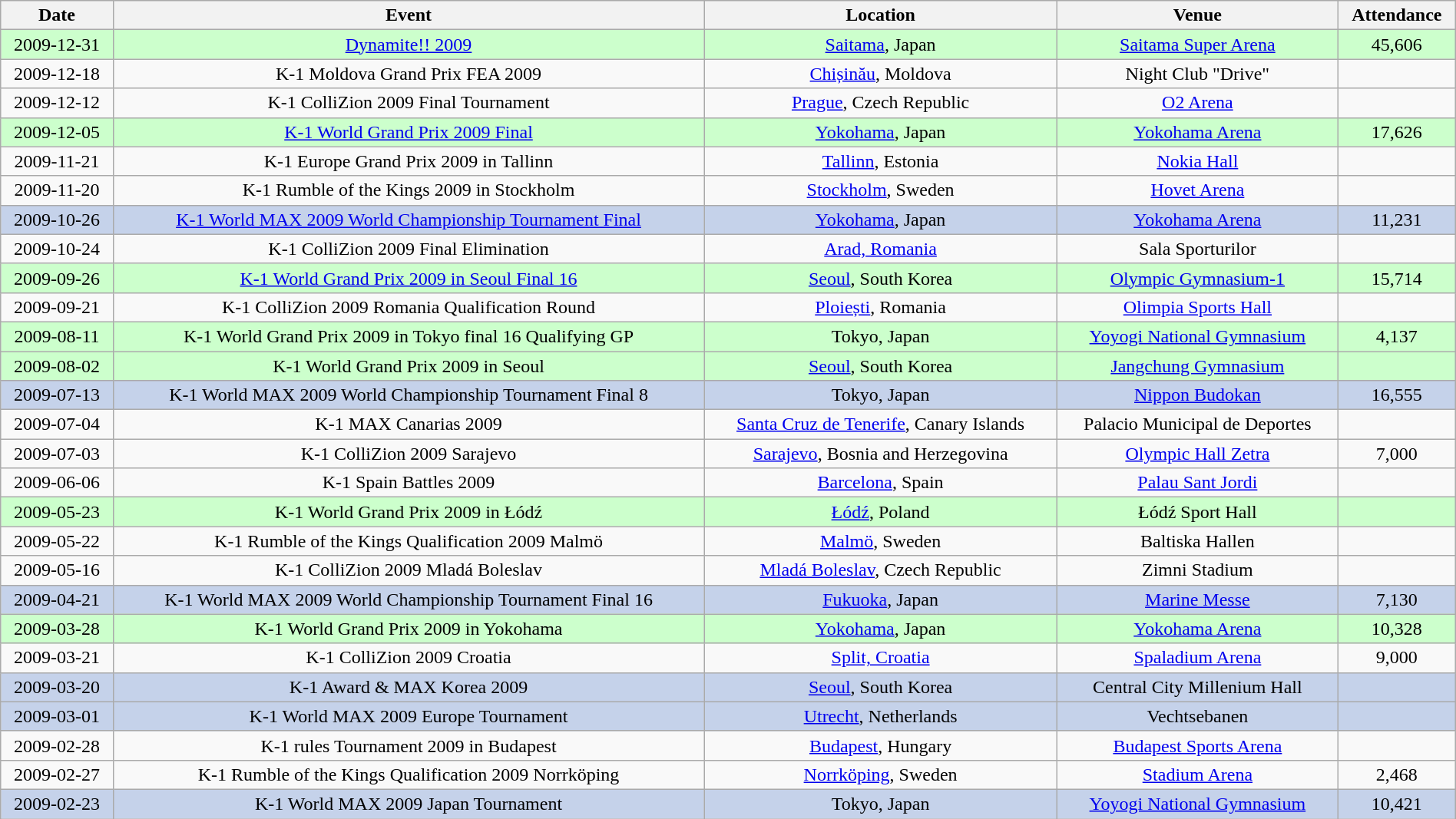<table class="wikitable" style="width:100%; text-align:center">
<tr>
<th>Date</th>
<th>Event</th>
<th>Location</th>
<th>Venue</th>
<th>Attendance</th>
</tr>
<tr style="background:#CCFFCC">
<td>2009-12-31</td>
<td><a href='#'>Dynamite!! 2009</a></td>
<td> <a href='#'>Saitama</a>, Japan</td>
<td><a href='#'>Saitama Super Arena</a></td>
<td>45,606</td>
</tr>
<tr>
<td>2009-12-18</td>
<td>K-1 Moldova Grand Prix FEA 2009</td>
<td> <a href='#'>Chișinău</a>, Moldova</td>
<td>Night Club "Drive"</td>
<td></td>
</tr>
<tr>
<td>2009-12-12</td>
<td>K-1 ColliZion 2009 Final Tournament</td>
<td> <a href='#'>Prague</a>, Czech Republic</td>
<td><a href='#'>O2 Arena</a></td>
<td></td>
</tr>
<tr style="background:#CCFFCC">
<td>2009-12-05</td>
<td><a href='#'>K-1 World Grand Prix 2009 Final</a></td>
<td> <a href='#'>Yokohama</a>, Japan</td>
<td><a href='#'>Yokohama Arena</a></td>
<td>17,626</td>
</tr>
<tr>
<td>2009-11-21</td>
<td>K-1 Europe Grand Prix 2009 in Tallinn</td>
<td> <a href='#'>Tallinn</a>, Estonia</td>
<td><a href='#'>Nokia Hall</a></td>
<td></td>
</tr>
<tr>
<td>2009-11-20</td>
<td>K-1 Rumble of the Kings 2009 in Stockholm</td>
<td> <a href='#'>Stockholm</a>, Sweden</td>
<td><a href='#'>Hovet Arena</a></td>
<td></td>
</tr>
<tr style="background:#C5D2EA">
<td>2009-10-26</td>
<td><a href='#'>K-1 World MAX 2009 World Championship Tournament Final</a></td>
<td> <a href='#'>Yokohama</a>, Japan</td>
<td><a href='#'>Yokohama Arena</a></td>
<td>11,231</td>
</tr>
<tr>
<td>2009-10-24</td>
<td>K-1 ColliZion 2009 Final Elimination</td>
<td> <a href='#'>Arad, Romania</a></td>
<td>Sala Sporturilor</td>
<td></td>
</tr>
<tr style="background:#CCFFCC">
<td>2009-09-26</td>
<td><a href='#'>K-1 World Grand Prix 2009 in Seoul Final 16</a></td>
<td> <a href='#'>Seoul</a>, South Korea</td>
<td><a href='#'>Olympic Gymnasium-1</a></td>
<td>15,714</td>
</tr>
<tr>
<td>2009-09-21</td>
<td>K-1 ColliZion 2009 Romania Qualification Round</td>
<td> <a href='#'>Ploiești</a>, Romania</td>
<td><a href='#'>Olimpia Sports Hall</a></td>
<td></td>
</tr>
<tr style="background:#CCFFCC">
<td>2009-08-11</td>
<td>K-1 World Grand Prix 2009 in Tokyo final 16 Qualifying GP</td>
<td> Tokyo, Japan</td>
<td><a href='#'>Yoyogi National Gymnasium</a></td>
<td>4,137</td>
</tr>
<tr style="background:#CCFFCC">
<td>2009-08-02</td>
<td>K-1 World Grand Prix 2009 in Seoul</td>
<td> <a href='#'>Seoul</a>, South Korea</td>
<td><a href='#'>Jangchung Gymnasium</a></td>
<td></td>
</tr>
<tr style="background:#C5D2EA">
<td>2009-07-13</td>
<td>K-1 World MAX 2009 World Championship Tournament Final 8</td>
<td> Tokyo, Japan</td>
<td><a href='#'>Nippon Budokan</a></td>
<td>16,555</td>
</tr>
<tr>
<td>2009-07-04</td>
<td>K-1 MAX Canarias 2009</td>
<td> <a href='#'>Santa Cruz de Tenerife</a>, Canary Islands</td>
<td>Palacio Municipal de Deportes</td>
<td></td>
</tr>
<tr>
<td>2009-07-03</td>
<td>K-1 ColliZion 2009 Sarajevo</td>
<td> <a href='#'>Sarajevo</a>, Bosnia and Herzegovina</td>
<td><a href='#'>Olympic Hall Zetra</a></td>
<td>7,000</td>
</tr>
<tr>
<td>2009-06-06</td>
<td>K-1 Spain Battles 2009</td>
<td> <a href='#'>Barcelona</a>, Spain</td>
<td><a href='#'>Palau Sant Jordi</a></td>
<td></td>
</tr>
<tr style="background:#CCFFCC">
<td>2009-05-23</td>
<td>K-1 World Grand Prix 2009 in Łódź</td>
<td> <a href='#'>Łódź</a>, Poland</td>
<td>Łódź Sport Hall</td>
<td></td>
</tr>
<tr>
<td>2009-05-22</td>
<td>K-1 Rumble of the Kings Qualification 2009 Malmö</td>
<td> <a href='#'>Malmö</a>, Sweden</td>
<td>Baltiska Hallen</td>
<td></td>
</tr>
<tr>
<td>2009-05-16</td>
<td>K-1 ColliZion 2009 Mladá Boleslav</td>
<td> <a href='#'>Mladá Boleslav</a>, Czech Republic</td>
<td>Zimni Stadium</td>
<td></td>
</tr>
<tr style="background:#C5D2EA">
<td>2009-04-21</td>
<td>K-1 World MAX 2009 World Championship Tournament Final 16</td>
<td> <a href='#'>Fukuoka</a>, Japan</td>
<td><a href='#'>Marine Messe</a></td>
<td>7,130</td>
</tr>
<tr style="background:#CCFFCC">
<td>2009-03-28</td>
<td>K-1 World Grand Prix 2009 in Yokohama</td>
<td> <a href='#'>Yokohama</a>, Japan</td>
<td><a href='#'>Yokohama Arena</a></td>
<td>10,328</td>
</tr>
<tr>
<td>2009-03-21</td>
<td>K-1 ColliZion 2009 Croatia</td>
<td> <a href='#'>Split, Croatia</a></td>
<td><a href='#'>Spaladium Arena</a></td>
<td>9,000</td>
</tr>
<tr style="background:#C5D2EA">
<td>2009-03-20</td>
<td>K-1 Award & MAX Korea 2009</td>
<td> <a href='#'>Seoul</a>, South Korea</td>
<td>Central City Millenium Hall</td>
<td></td>
</tr>
<tr style="background:#C5D2EA">
<td>2009-03-01</td>
<td>K-1 World MAX 2009 Europe Tournament</td>
<td> <a href='#'>Utrecht</a>, Netherlands</td>
<td>Vechtsebanen</td>
<td></td>
</tr>
<tr>
<td>2009-02-28</td>
<td>K-1 rules Tournament 2009 in Budapest</td>
<td> <a href='#'>Budapest</a>, Hungary</td>
<td><a href='#'>Budapest Sports Arena</a></td>
<td></td>
</tr>
<tr>
<td>2009-02-27</td>
<td>K-1 Rumble of the Kings Qualification 2009 Norrköping</td>
<td> <a href='#'>Norrköping</a>, Sweden</td>
<td><a href='#'>Stadium Arena</a></td>
<td>2,468</td>
</tr>
<tr style="background:#C5D2EA">
<td>2009-02-23</td>
<td>K-1 World MAX 2009 Japan Tournament</td>
<td> Tokyo, Japan</td>
<td><a href='#'>Yoyogi National Gymnasium</a></td>
<td>10,421</td>
</tr>
</table>
